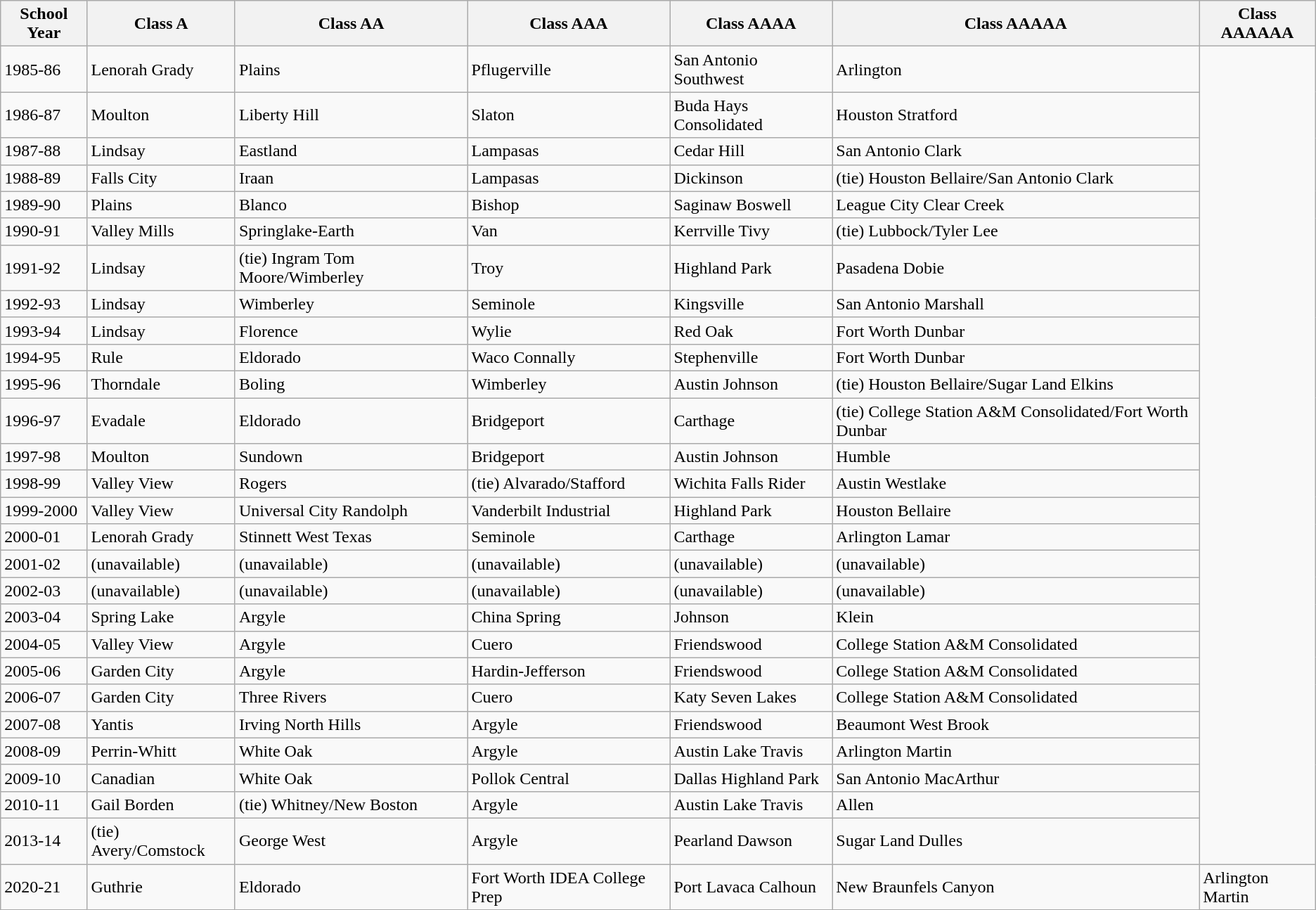<table class="wikitable sortable">
<tr>
<th>School Year</th>
<th>Class A</th>
<th>Class AA</th>
<th>Class AAA</th>
<th>Class AAAA</th>
<th>Class AAAAA</th>
<th>Class AAAAAA</th>
</tr>
<tr>
<td>1985-86</td>
<td>Lenorah Grady</td>
<td>Plains</td>
<td>Pflugerville</td>
<td>San Antonio Southwest</td>
<td>Arlington</td>
<td rowspan="27"></td>
</tr>
<tr>
<td>1986-87</td>
<td>Moulton</td>
<td>Liberty Hill</td>
<td>Slaton</td>
<td>Buda Hays Consolidated</td>
<td>Houston Stratford</td>
</tr>
<tr>
<td>1987-88</td>
<td>Lindsay</td>
<td>Eastland</td>
<td>Lampasas</td>
<td>Cedar Hill</td>
<td>San Antonio Clark</td>
</tr>
<tr>
<td>1988-89</td>
<td>Falls City</td>
<td>Iraan</td>
<td>Lampasas</td>
<td>Dickinson</td>
<td>(tie) Houston Bellaire/San Antonio Clark</td>
</tr>
<tr>
<td>1989-90</td>
<td>Plains</td>
<td>Blanco</td>
<td>Bishop</td>
<td>Saginaw Boswell</td>
<td>League City Clear Creek</td>
</tr>
<tr>
<td>1990-91</td>
<td>Valley Mills</td>
<td>Springlake-Earth</td>
<td>Van</td>
<td>Kerrville Tivy</td>
<td>(tie) Lubbock/Tyler Lee</td>
</tr>
<tr>
<td>1991-92</td>
<td>Lindsay</td>
<td>(tie) Ingram Tom Moore/Wimberley</td>
<td>Troy</td>
<td>Highland Park</td>
<td>Pasadena Dobie</td>
</tr>
<tr>
<td>1992-93</td>
<td>Lindsay</td>
<td>Wimberley</td>
<td>Seminole</td>
<td>Kingsville</td>
<td>San Antonio Marshall</td>
</tr>
<tr>
<td>1993-94</td>
<td>Lindsay</td>
<td>Florence</td>
<td>Wylie</td>
<td>Red Oak</td>
<td>Fort Worth Dunbar</td>
</tr>
<tr>
<td>1994-95</td>
<td>Rule</td>
<td>Eldorado</td>
<td>Waco Connally</td>
<td>Stephenville</td>
<td>Fort Worth Dunbar</td>
</tr>
<tr>
<td>1995-96</td>
<td>Thorndale</td>
<td>Boling</td>
<td>Wimberley</td>
<td>Austin Johnson</td>
<td>(tie) Houston Bellaire/Sugar Land Elkins</td>
</tr>
<tr>
<td>1996-97</td>
<td>Evadale</td>
<td>Eldorado</td>
<td>Bridgeport</td>
<td>Carthage</td>
<td>(tie) College Station A&M Consolidated/Fort Worth Dunbar</td>
</tr>
<tr>
<td>1997-98</td>
<td>Moulton</td>
<td>Sundown</td>
<td>Bridgeport</td>
<td>Austin Johnson</td>
<td>Humble</td>
</tr>
<tr>
<td>1998-99</td>
<td>Valley View</td>
<td>Rogers</td>
<td>(tie) Alvarado/Stafford</td>
<td>Wichita Falls Rider</td>
<td>Austin Westlake</td>
</tr>
<tr>
<td>1999-2000</td>
<td>Valley View</td>
<td>Universal City Randolph</td>
<td>Vanderbilt Industrial</td>
<td>Highland Park</td>
<td>Houston Bellaire</td>
</tr>
<tr>
<td>2000-01</td>
<td>Lenorah Grady</td>
<td>Stinnett West Texas</td>
<td>Seminole</td>
<td>Carthage</td>
<td>Arlington Lamar</td>
</tr>
<tr>
<td>2001-02</td>
<td>(unavailable)</td>
<td>(unavailable)</td>
<td>(unavailable)</td>
<td>(unavailable)</td>
<td>(unavailable)</td>
</tr>
<tr>
<td>2002-03</td>
<td>(unavailable)</td>
<td>(unavailable)</td>
<td>(unavailable)</td>
<td>(unavailable)</td>
<td>(unavailable)</td>
</tr>
<tr>
<td>2003-04</td>
<td>Spring Lake</td>
<td>Argyle</td>
<td>China Spring</td>
<td>Johnson</td>
<td>Klein</td>
</tr>
<tr>
<td>2004-05</td>
<td>Valley View</td>
<td>Argyle</td>
<td>Cuero</td>
<td>Friendswood</td>
<td>College Station A&M Consolidated</td>
</tr>
<tr>
<td>2005-06</td>
<td>Garden City</td>
<td>Argyle</td>
<td>Hardin-Jefferson</td>
<td>Friendswood</td>
<td>College Station A&M Consolidated</td>
</tr>
<tr>
<td>2006-07</td>
<td>Garden City</td>
<td>Three Rivers</td>
<td>Cuero</td>
<td>Katy Seven Lakes</td>
<td>College Station A&M Consolidated</td>
</tr>
<tr>
<td>2007-08</td>
<td>Yantis</td>
<td>Irving North Hills</td>
<td>Argyle</td>
<td>Friendswood</td>
<td>Beaumont West Brook</td>
</tr>
<tr>
<td>2008-09</td>
<td>Perrin-Whitt</td>
<td>White Oak</td>
<td>Argyle</td>
<td>Austin Lake Travis</td>
<td>Arlington Martin</td>
</tr>
<tr>
<td>2009-10</td>
<td>Canadian</td>
<td>White Oak</td>
<td>Pollok Central</td>
<td>Dallas Highland Park</td>
<td>San Antonio MacArthur</td>
</tr>
<tr>
<td>2010-11</td>
<td>Gail Borden</td>
<td>(tie) Whitney/New Boston</td>
<td>Argyle</td>
<td>Austin Lake Travis</td>
<td>Allen</td>
</tr>
<tr>
<td>2013-14</td>
<td>(tie) Avery/Comstock</td>
<td>George West</td>
<td>Argyle</td>
<td>Pearland Dawson</td>
<td>Sugar Land Dulles</td>
</tr>
<tr>
<td>2020-21</td>
<td>Guthrie</td>
<td>Eldorado</td>
<td>Fort Worth IDEA College Prep</td>
<td>Port Lavaca Calhoun</td>
<td>New Braunfels Canyon</td>
<td>Arlington Martin</td>
</tr>
</table>
